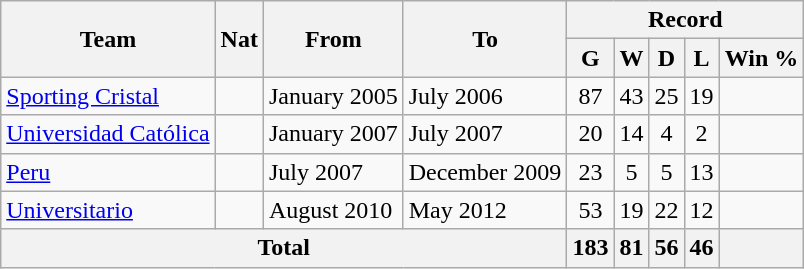<table class="wikitable" style="text-align: center">
<tr>
<th rowspan="2">Team</th>
<th rowspan="2">Nat</th>
<th rowspan="2">From</th>
<th rowspan="2">To</th>
<th colspan="5">Record</th>
</tr>
<tr>
<th>G</th>
<th>W</th>
<th>D</th>
<th>L</th>
<th>Win %</th>
</tr>
<tr>
<td align=left><a href='#'>Sporting Cristal</a></td>
<td></td>
<td align=left>January 2005</td>
<td align=left>July 2006</td>
<td>87</td>
<td>43</td>
<td>25</td>
<td>19</td>
<td></td>
</tr>
<tr>
<td align=left><a href='#'>Universidad Católica</a></td>
<td></td>
<td align=left>January 2007</td>
<td align=left>July 2007</td>
<td>20</td>
<td>14</td>
<td>4</td>
<td>2</td>
<td></td>
</tr>
<tr>
<td align=left><a href='#'>Peru</a></td>
<td></td>
<td align=left>July 2007</td>
<td align=left>December 2009</td>
<td>23</td>
<td>5</td>
<td>5</td>
<td>13</td>
<td></td>
</tr>
<tr>
<td align=left><a href='#'>Universitario</a></td>
<td></td>
<td align=left>August 2010</td>
<td align=left>May 2012</td>
<td>53</td>
<td>19</td>
<td>22</td>
<td>12</td>
<td></td>
</tr>
<tr>
<th colspan="4">Total</th>
<th>183</th>
<th>81</th>
<th>56</th>
<th>46</th>
<th></th>
</tr>
</table>
